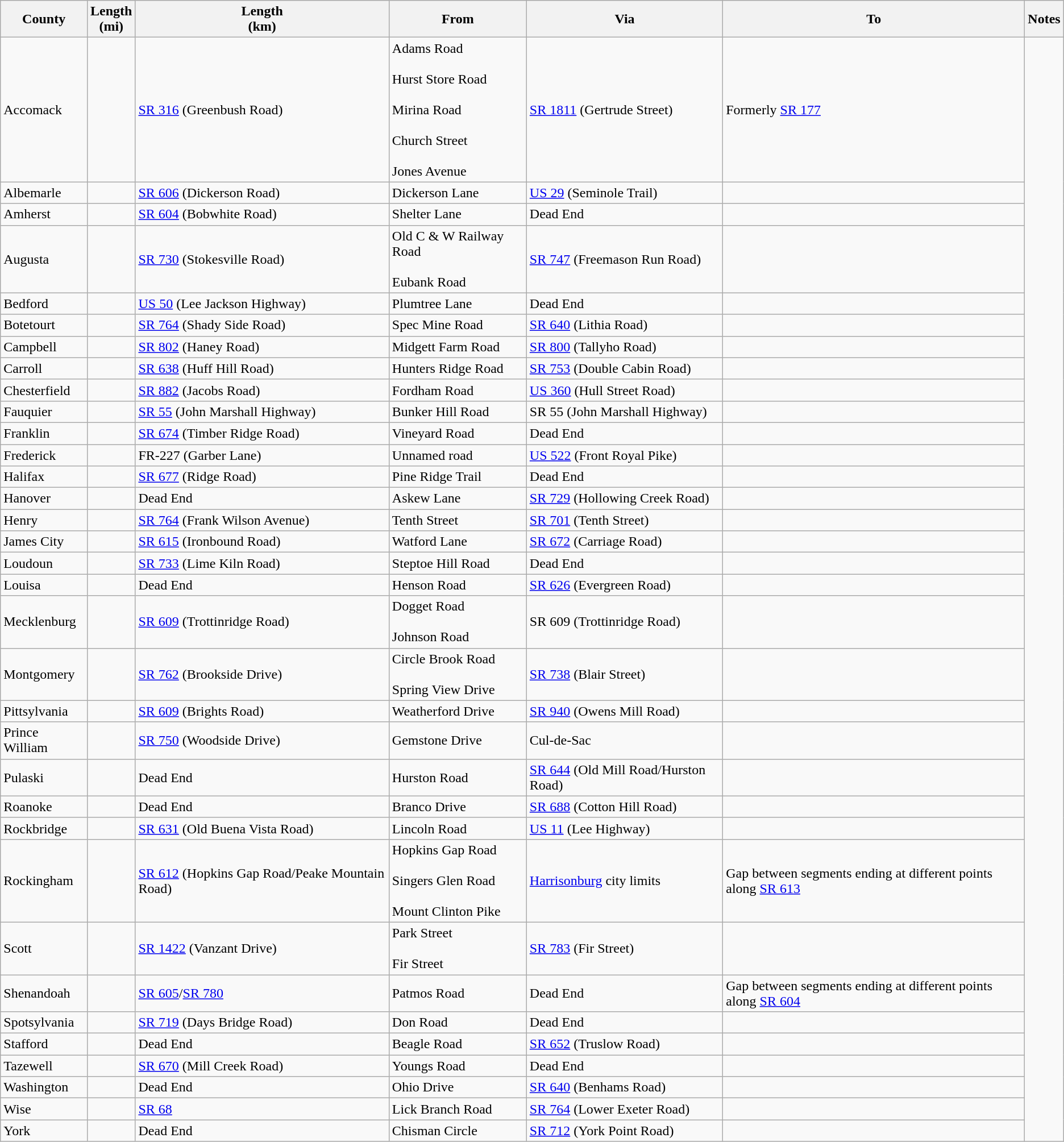<table class="wikitable sortable">
<tr>
<th>County</th>
<th>Length<br>(mi)</th>
<th>Length<br>(km)</th>
<th class="unsortable">From</th>
<th class="unsortable">Via</th>
<th class="unsortable">To</th>
<th class="unsortable">Notes</th>
</tr>
<tr>
<td id="Accomack">Accomack</td>
<td></td>
<td><a href='#'>SR 316</a> (Greenbush Road)</td>
<td>Adams Road<br><br>Hurst Store Road<br><br>Mirina Road<br><br>Church Street<br><br>Jones Avenue</td>
<td><a href='#'>SR 1811</a> (Gertrude Street)</td>
<td>Formerly <a href='#'>SR 177</a></td>
</tr>
<tr>
<td id="Albemarle">Albemarle</td>
<td></td>
<td><a href='#'>SR 606</a> (Dickerson Road)</td>
<td>Dickerson Lane</td>
<td><a href='#'>US 29</a> (Seminole Trail)</td>
<td><br>
</td>
</tr>
<tr>
<td id="Amherst">Amherst</td>
<td></td>
<td><a href='#'>SR 604</a> (Bobwhite Road)</td>
<td>Shelter Lane</td>
<td>Dead End</td>
<td><br>
</td>
</tr>
<tr>
<td id="Augusta">Augusta</td>
<td></td>
<td><a href='#'>SR 730</a> (Stokesville Road)</td>
<td>Old C & W Railway Road<br><br>Eubank Road</td>
<td><a href='#'>SR 747</a> (Freemason Run Road)</td>
<td><br></td>
</tr>
<tr>
<td id="Bedford">Bedford</td>
<td></td>
<td><a href='#'>US 50</a> (Lee Jackson Highway)</td>
<td>Plumtree Lane</td>
<td>Dead End</td>
<td><br></td>
</tr>
<tr>
<td id="Botetourt">Botetourt</td>
<td></td>
<td><a href='#'>SR 764</a> (Shady Side Road)</td>
<td>Spec Mine Road</td>
<td><a href='#'>SR 640</a> (Lithia Road)</td>
<td><br>

</td>
</tr>
<tr>
<td id="Campbell">Campbell</td>
<td></td>
<td><a href='#'>SR 802</a> (Haney Road)</td>
<td>Midgett Farm Road</td>
<td><a href='#'>SR 800</a> (Tallyho Road)</td>
<td><br></td>
</tr>
<tr>
<td id="Carroll">Carroll</td>
<td></td>
<td><a href='#'>SR 638</a> (Huff Hill Road)</td>
<td>Hunters Ridge Road</td>
<td><a href='#'>SR 753</a> (Double Cabin Road)</td>
<td><br>
</td>
</tr>
<tr>
<td id="Chesterfield">Chesterfield</td>
<td></td>
<td><a href='#'>SR 882</a> (Jacobs Road)</td>
<td>Fordham Road</td>
<td><a href='#'>US 360</a> (Hull Street Road)</td>
<td><br>






</td>
</tr>
<tr>
<td id="Fauquier">Fauquier</td>
<td></td>
<td><a href='#'>SR 55</a> (John Marshall Highway)</td>
<td>Bunker Hill Road</td>
<td>SR 55 (John Marshall Highway)</td>
<td><br>
</td>
</tr>
<tr>
<td id="Franklin">Franklin</td>
<td></td>
<td><a href='#'>SR 674</a> (Timber Ridge Road)</td>
<td>Vineyard Road</td>
<td>Dead End</td>
<td></td>
</tr>
<tr>
<td id="Frederick">Frederick</td>
<td></td>
<td>FR-227 (Garber Lane)</td>
<td>Unnamed road</td>
<td><a href='#'>US 522</a> (Front Royal Pike)</td>
<td><br>




</td>
</tr>
<tr>
<td id="Halifax">Halifax</td>
<td></td>
<td><a href='#'>SR 677</a> (Ridge Road)</td>
<td>Pine Ridge Trail</td>
<td>Dead End</td>
<td></td>
</tr>
<tr>
<td id="Hanover">Hanover</td>
<td></td>
<td>Dead End</td>
<td>Askew Lane</td>
<td><a href='#'>SR 729</a> (Hollowing Creek Road)</td>
<td><br></td>
</tr>
<tr>
<td id="Henry">Henry</td>
<td></td>
<td><a href='#'>SR 764</a> (Frank Wilson Avenue)</td>
<td>Tenth Street</td>
<td><a href='#'>SR 701</a> (Tenth Street)</td>
<td><br>
</td>
</tr>
<tr>
<td id="James City">James City</td>
<td></td>
<td><a href='#'>SR 615</a> (Ironbound Road)</td>
<td>Watford Lane</td>
<td><a href='#'>SR 672</a> (Carriage Road)</td>
<td><br>



</td>
</tr>
<tr>
<td id="Loudoun">Loudoun</td>
<td></td>
<td><a href='#'>SR 733</a> (Lime Kiln Road)</td>
<td>Steptoe Hill Road</td>
<td>Dead End</td>
<td></td>
</tr>
<tr>
<td id="Louisa">Louisa</td>
<td></td>
<td>Dead End</td>
<td>Henson Road</td>
<td><a href='#'>SR 626</a> (Evergreen Road)</td>
<td><br>

</td>
</tr>
<tr>
<td id="Mecklenburg">Mecklenburg</td>
<td></td>
<td><a href='#'>SR 609</a> (Trottinridge Road)</td>
<td>Dogget Road<br><br>Johnson Road</td>
<td>SR 609 (Trottinridge Road)</td>
<td><br></td>
</tr>
<tr>
<td id="Montgomery">Montgomery</td>
<td></td>
<td><a href='#'>SR 762</a> (Brookside Drive)</td>
<td>Circle Brook Road<br><br>Spring View Drive</td>
<td><a href='#'>SR 738</a> (Blair Street)</td>
<td><br>






</td>
</tr>
<tr>
<td id="Pittsylvania">Pittsylvania</td>
<td></td>
<td><a href='#'>SR 609</a> (Brights Road)</td>
<td>Weatherford Drive</td>
<td><a href='#'>SR 940</a> (Owens Mill Road)</td>
<td><br>

</td>
</tr>
<tr>
<td id="Prince William">Prince William</td>
<td></td>
<td><a href='#'>SR 750</a> (Woodside Drive)</td>
<td>Gemstone Drive</td>
<td>Cul-de-Sac</td>
<td></td>
</tr>
<tr>
<td id="Pulaski">Pulaski</td>
<td></td>
<td>Dead End</td>
<td>Hurston Road</td>
<td><a href='#'>SR 644</a> (Old Mill Road/Hurston Road)</td>
<td><br>
</td>
</tr>
<tr>
<td id="Roanoke">Roanoke</td>
<td></td>
<td>Dead End</td>
<td>Branco Drive</td>
<td><a href='#'>SR 688</a> (Cotton Hill Road)</td>
<td></td>
</tr>
<tr>
<td id="Rockbridge">Rockbridge</td>
<td></td>
<td><a href='#'>SR 631</a> (Old Buena Vista Road)</td>
<td>Lincoln Road</td>
<td><a href='#'>US 11</a> (Lee Highway)</td>
<td></td>
</tr>
<tr>
<td id="Rockingham">Rockingham</td>
<td></td>
<td><a href='#'>SR 612</a> (Hopkins Gap Road/Peake Mountain Road)</td>
<td>Hopkins Gap Road<br><br>Singers Glen Road<br><br>Mount Clinton Pike</td>
<td><a href='#'>Harrisonburg</a> city limits</td>
<td>Gap between segments ending at different points along <a href='#'>SR 613</a><br></td>
</tr>
<tr>
<td id="Scott">Scott</td>
<td></td>
<td><a href='#'>SR 1422</a> (Vanzant Drive)</td>
<td>Park Street<br><br>Fir Street</td>
<td><a href='#'>SR 783</a> (Fir Street)</td>
<td></td>
</tr>
<tr>
<td id="Shenandoah">Shenandoah</td>
<td></td>
<td><a href='#'>SR 605</a>/<a href='#'>SR 780</a></td>
<td>Patmos Road</td>
<td>Dead End</td>
<td>Gap between segments ending at different points along <a href='#'>SR 604</a><br>
</td>
</tr>
<tr>
<td id="Spotsylvania">Spotsylvania</td>
<td></td>
<td><a href='#'>SR 719</a> (Days Bridge Road)</td>
<td>Don Road</td>
<td>Dead End</td>
<td></td>
</tr>
<tr>
<td id="Stafford">Stafford</td>
<td></td>
<td>Dead End</td>
<td>Beagle Road</td>
<td><a href='#'>SR 652</a> (Truslow Road)</td>
<td><br>
</td>
</tr>
<tr>
<td id="Tazewell">Tazewell</td>
<td></td>
<td><a href='#'>SR 670</a> (Mill Creek Road)</td>
<td>Youngs Road</td>
<td>Dead End</td>
<td><br></td>
</tr>
<tr>
<td id="Washington">Washington</td>
<td></td>
<td>Dead End</td>
<td>Ohio Drive</td>
<td><a href='#'>SR 640</a> (Benhams Road)</td>
<td><br></td>
</tr>
<tr>
<td id="Wise">Wise</td>
<td></td>
<td><a href='#'>SR 68</a></td>
<td>Lick Branch Road</td>
<td><a href='#'>SR 764</a> (Lower Exeter Road)</td>
<td><br></td>
</tr>
<tr>
<td id="York">York</td>
<td></td>
<td>Dead End</td>
<td>Chisman Circle</td>
<td><a href='#'>SR 712</a> (York Point Road)</td>
<td></td>
</tr>
</table>
